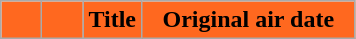<table class=wikitable style="background:#FFFFFF">
<tr>
<th style="background:#FF681F; width:20px"></th>
<th style="background:#FF681F; width:20px"></th>
<th style="background:#FF681F">Title</th>
<th style="background:#FF681F; width:135px">Original air date<br>









</th>
</tr>
</table>
